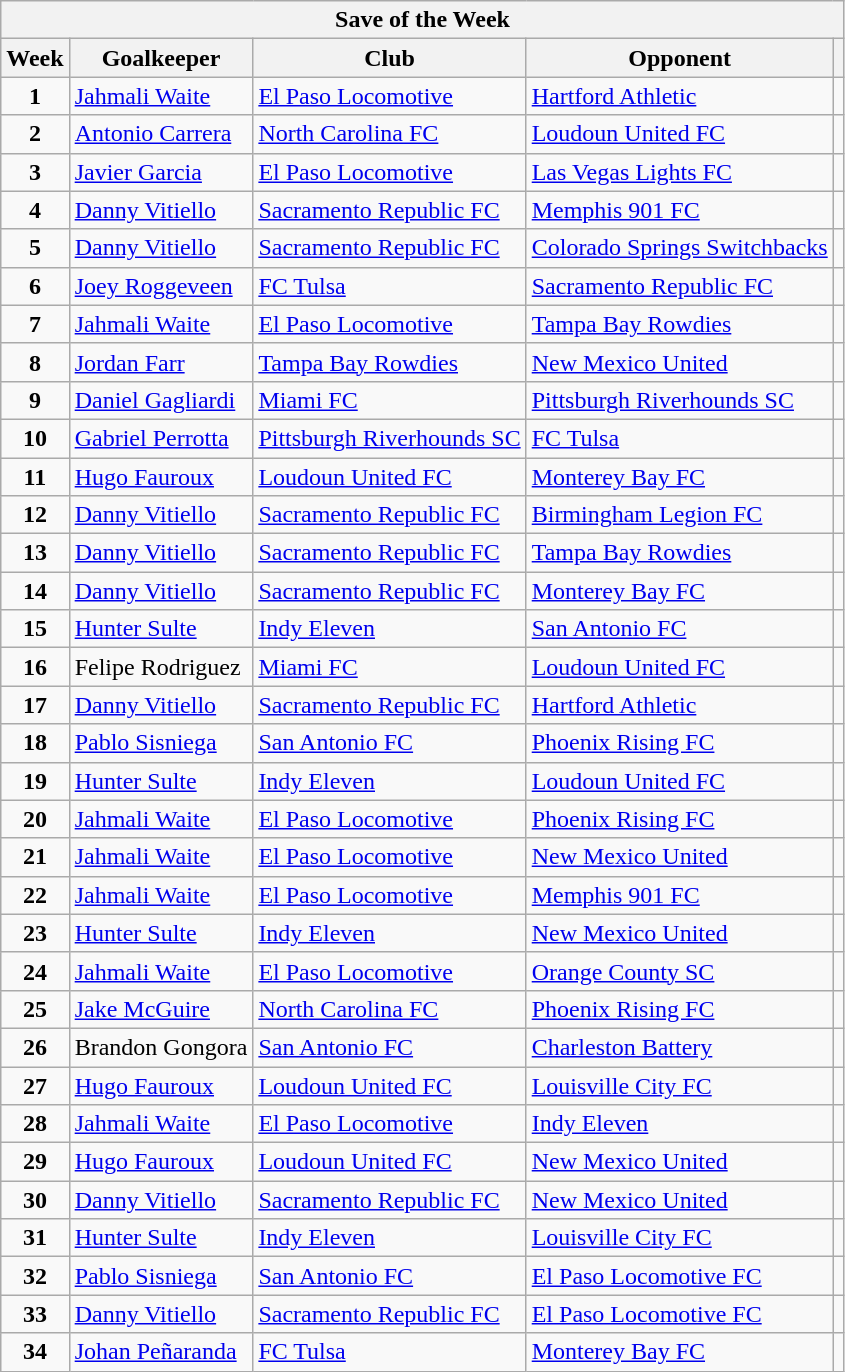<table class="wikitable collapsible collapsed">
<tr>
<th colspan="5">Save of the Week</th>
</tr>
<tr>
<th>Week</th>
<th>Goalkeeper</th>
<th>Club</th>
<th>Opponent</th>
<th></th>
</tr>
<tr>
<td style="text-align: center;"><strong>1</strong></td>
<td> <a href='#'>Jahmali Waite</a></td>
<td><a href='#'>El Paso Locomotive</a></td>
<td><a href='#'>Hartford Athletic</a></td>
<td style="text-align:center"></td>
</tr>
<tr>
<td style="text-align: center;"><strong>2</strong></td>
<td> <a href='#'>Antonio Carrera</a></td>
<td><a href='#'>North Carolina FC</a></td>
<td><a href='#'>Loudoun United FC</a></td>
<td style="text-align:center"></td>
</tr>
<tr>
<td style="text-align: center;"><strong>3</strong></td>
<td> <a href='#'>Javier Garcia</a></td>
<td><a href='#'>El Paso Locomotive</a></td>
<td><a href='#'>Las Vegas Lights FC</a></td>
<td style="text-align:center"></td>
</tr>
<tr>
<td style="text-align: center;"><strong>4</strong></td>
<td> <a href='#'>Danny Vitiello</a></td>
<td><a href='#'>Sacramento Republic FC</a></td>
<td><a href='#'>Memphis 901 FC</a></td>
<td style="text-align:center"></td>
</tr>
<tr>
<td style="text-align: center;"><strong>5</strong></td>
<td> <a href='#'>Danny Vitiello</a></td>
<td><a href='#'>Sacramento Republic FC</a></td>
<td><a href='#'>Colorado Springs Switchbacks</a></td>
<td style="text-align:center"></td>
</tr>
<tr>
<td style="text-align: center;"><strong>6</strong></td>
<td> <a href='#'>Joey Roggeveen</a></td>
<td><a href='#'>FC Tulsa</a></td>
<td><a href='#'>Sacramento Republic FC</a></td>
<td style="text-align:center"></td>
</tr>
<tr>
<td style="text-align: center;"><strong>7</strong></td>
<td> <a href='#'>Jahmali Waite</a></td>
<td><a href='#'>El Paso Locomotive</a></td>
<td><a href='#'>Tampa Bay Rowdies</a></td>
<td style="text-align:center"></td>
</tr>
<tr>
<td style="text-align: center;"><strong>8</strong></td>
<td> <a href='#'>Jordan Farr</a></td>
<td><a href='#'>Tampa Bay Rowdies</a></td>
<td><a href='#'>New Mexico United</a></td>
<td style="text-align:center"></td>
</tr>
<tr>
<td style="text-align: center;"><strong>9</strong></td>
<td> <a href='#'>Daniel Gagliardi</a></td>
<td><a href='#'>Miami FC</a></td>
<td><a href='#'>Pittsburgh Riverhounds SC</a></td>
<td style="text-align:center"></td>
</tr>
<tr>
<td style="text-align: center;"><strong>10</strong></td>
<td> <a href='#'>Gabriel Perrotta</a></td>
<td><a href='#'>Pittsburgh Riverhounds SC</a></td>
<td><a href='#'>FC Tulsa</a></td>
<td style="text-align:center"></td>
</tr>
<tr>
<td style="text-align: center;"><strong>11</strong></td>
<td> <a href='#'>Hugo Fauroux</a></td>
<td><a href='#'>Loudoun United FC</a></td>
<td><a href='#'>Monterey Bay FC</a></td>
<td style="text-align:center"></td>
</tr>
<tr>
<td style="text-align: center;"><strong>12</strong></td>
<td> <a href='#'>Danny Vitiello</a></td>
<td><a href='#'>Sacramento Republic FC</a></td>
<td><a href='#'>Birmingham Legion FC</a></td>
<td style="text-align:center"></td>
</tr>
<tr>
<td style="text-align: center;"><strong>13</strong></td>
<td> <a href='#'>Danny Vitiello</a></td>
<td><a href='#'>Sacramento Republic FC</a></td>
<td><a href='#'>Tampa Bay Rowdies</a></td>
<td style="text-align:center"></td>
</tr>
<tr>
<td style="text-align: center;"><strong>14</strong></td>
<td> <a href='#'>Danny Vitiello</a></td>
<td><a href='#'>Sacramento Republic FC</a></td>
<td><a href='#'>Monterey Bay FC</a></td>
<td style="text-align:center"></td>
</tr>
<tr>
<td style="text-align: center;"><strong>15</strong></td>
<td> <a href='#'>Hunter Sulte</a></td>
<td><a href='#'>Indy Eleven</a></td>
<td><a href='#'>San Antonio FC</a></td>
<td style="text-align:center"></td>
</tr>
<tr>
<td style="text-align: center;"><strong>16</strong></td>
<td> Felipe Rodriguez</td>
<td><a href='#'>Miami FC</a></td>
<td><a href='#'>Loudoun United FC</a></td>
<td style="text-align:center"></td>
</tr>
<tr>
<td style="text-align: center;"><strong>17</strong></td>
<td> <a href='#'>Danny Vitiello</a></td>
<td><a href='#'>Sacramento Republic FC</a></td>
<td><a href='#'>Hartford Athletic</a></td>
<td style="text-align:center"></td>
</tr>
<tr>
<td style="text-align: center;"><strong>18</strong></td>
<td> <a href='#'>Pablo Sisniega</a></td>
<td><a href='#'>San Antonio FC</a></td>
<td><a href='#'>Phoenix Rising FC</a></td>
<td style="text-align:center"></td>
</tr>
<tr>
<td style="text-align: center;"><strong>19</strong></td>
<td> <a href='#'>Hunter Sulte</a></td>
<td><a href='#'>Indy Eleven</a></td>
<td><a href='#'>Loudoun United FC</a></td>
<td style="text-align:center"></td>
</tr>
<tr>
<td style="text-align: center;"><strong>20</strong></td>
<td> <a href='#'>Jahmali Waite</a></td>
<td><a href='#'>El Paso Locomotive</a></td>
<td><a href='#'>Phoenix Rising FC</a></td>
<td style="text-align:center"></td>
</tr>
<tr>
<td style="text-align: center;"><strong>21</strong></td>
<td> <a href='#'>Jahmali Waite</a></td>
<td><a href='#'>El Paso Locomotive</a></td>
<td><a href='#'>New Mexico United</a></td>
<td style="text-align:center"></td>
</tr>
<tr>
<td style="text-align: center;"><strong>22</strong></td>
<td> <a href='#'>Jahmali Waite</a></td>
<td><a href='#'>El Paso Locomotive</a></td>
<td><a href='#'>Memphis 901 FC</a></td>
<td style="text-align:center"></td>
</tr>
<tr>
<td style="text-align: center;"><strong>23</strong></td>
<td> <a href='#'>Hunter Sulte</a></td>
<td><a href='#'>Indy Eleven</a></td>
<td><a href='#'>New Mexico United</a></td>
<td style="text-align:center"></td>
</tr>
<tr>
<td style="text-align: center;"><strong>24</strong></td>
<td> <a href='#'>Jahmali Waite</a></td>
<td><a href='#'>El Paso Locomotive</a></td>
<td><a href='#'>Orange County SC</a></td>
<td style="text-align:center"></td>
</tr>
<tr>
<td style="text-align: center;"><strong>25</strong></td>
<td> <a href='#'>Jake McGuire</a></td>
<td><a href='#'>North Carolina FC</a></td>
<td><a href='#'>Phoenix Rising FC</a></td>
<td style="text-align:center"></td>
</tr>
<tr>
<td style="text-align: center;"><strong>26</strong></td>
<td> Brandon Gongora</td>
<td><a href='#'>San Antonio FC</a></td>
<td><a href='#'>Charleston Battery</a></td>
<td style="text-align:center"></td>
</tr>
<tr>
<td style="text-align: center;"><strong>27</strong></td>
<td> <a href='#'>Hugo Fauroux</a></td>
<td><a href='#'>Loudoun United FC</a></td>
<td><a href='#'>Louisville City FC</a></td>
<td style="text-align:center"></td>
</tr>
<tr>
<td style="text-align: center;"><strong>28</strong></td>
<td> <a href='#'>Jahmali Waite</a></td>
<td><a href='#'>El Paso Locomotive</a></td>
<td><a href='#'>Indy Eleven</a></td>
<td style="text-align:center"></td>
</tr>
<tr>
<td style="text-align: center;"><strong>29</strong></td>
<td> <a href='#'>Hugo Fauroux</a></td>
<td><a href='#'>Loudoun United FC</a></td>
<td><a href='#'>New Mexico United</a></td>
<td style="text-align:center"></td>
</tr>
<tr>
<td style="text-align: center;"><strong>30</strong></td>
<td> <a href='#'>Danny Vitiello</a></td>
<td><a href='#'>Sacramento Republic FC</a></td>
<td><a href='#'>New Mexico United</a></td>
<td style="text-align:center"></td>
</tr>
<tr>
<td style="text-align: center;"><strong>31</strong></td>
<td> <a href='#'>Hunter Sulte</a></td>
<td><a href='#'>Indy Eleven</a></td>
<td><a href='#'>Louisville City FC</a></td>
<td style="text-align:center"></td>
</tr>
<tr>
<td style="text-align: center;"><strong>32</strong></td>
<td> <a href='#'>Pablo Sisniega</a></td>
<td><a href='#'>San Antonio FC</a></td>
<td><a href='#'>El Paso Locomotive FC</a></td>
<td style="text-align:center"></td>
</tr>
<tr>
<td style="text-align: center;"><strong>33</strong></td>
<td> <a href='#'>Danny Vitiello</a></td>
<td><a href='#'>Sacramento Republic FC</a></td>
<td><a href='#'>El Paso Locomotive FC</a></td>
<td style="text-align:center"></td>
</tr>
<tr>
<td style="text-align: center;"><strong>34</strong></td>
<td> <a href='#'>Johan Peñaranda</a></td>
<td><a href='#'>FC Tulsa</a></td>
<td><a href='#'>Monterey Bay FC</a></td>
<td style="text-align:center"></td>
</tr>
</table>
